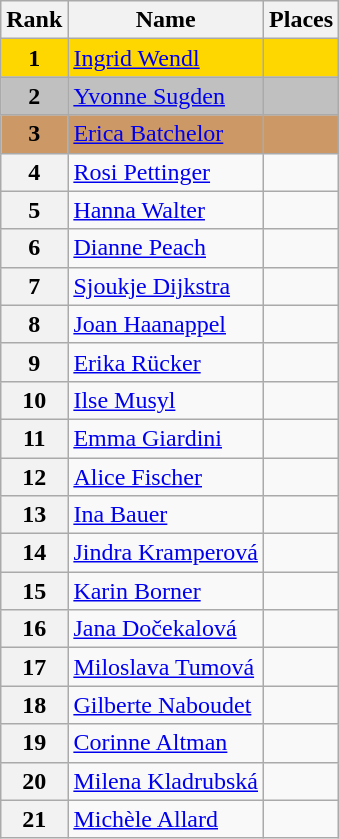<table class="wikitable">
<tr>
<th>Rank</th>
<th>Name</th>
<th>Places</th>
</tr>
<tr bgcolor="gold">
<td align="center"><strong>1</strong></td>
<td> <a href='#'>Ingrid Wendl</a></td>
<td></td>
</tr>
<tr bgcolor="silver">
<td align="center"><strong>2</strong></td>
<td> <a href='#'>Yvonne Sugden</a></td>
<td></td>
</tr>
<tr bgcolor="cc9966">
<td align="center"><strong>3</strong></td>
<td> <a href='#'>Erica Batchelor</a></td>
<td></td>
</tr>
<tr>
<th>4</th>
<td> <a href='#'>Rosi Pettinger</a></td>
<td></td>
</tr>
<tr>
<th>5</th>
<td> <a href='#'>Hanna Walter</a></td>
<td></td>
</tr>
<tr>
<th>6</th>
<td> <a href='#'>Dianne Peach</a></td>
<td></td>
</tr>
<tr>
<th>7</th>
<td> <a href='#'>Sjoukje Dijkstra</a></td>
<td></td>
</tr>
<tr>
<th>8</th>
<td> <a href='#'>Joan Haanappel</a></td>
<td></td>
</tr>
<tr>
<th>9</th>
<td> <a href='#'>Erika Rücker</a></td>
<td></td>
</tr>
<tr>
<th>10</th>
<td> <a href='#'>Ilse Musyl</a></td>
<td></td>
</tr>
<tr>
<th>11</th>
<td> <a href='#'>Emma Giardini</a></td>
<td></td>
</tr>
<tr>
<th>12</th>
<td> <a href='#'>Alice Fischer</a></td>
<td></td>
</tr>
<tr>
<th>13</th>
<td> <a href='#'>Ina Bauer</a></td>
<td></td>
</tr>
<tr>
<th>14</th>
<td> <a href='#'>Jindra Kramperová</a></td>
<td></td>
</tr>
<tr>
<th>15</th>
<td> <a href='#'>Karin Borner</a></td>
<td></td>
</tr>
<tr>
<th>16</th>
<td> <a href='#'>Jana Dočekalová</a></td>
<td></td>
</tr>
<tr>
<th>17</th>
<td> <a href='#'>Miloslava Tumová</a></td>
<td></td>
</tr>
<tr>
<th>18</th>
<td> <a href='#'>Gilberte Naboudet</a></td>
<td></td>
</tr>
<tr>
<th>19</th>
<td> <a href='#'>Corinne Altman</a></td>
<td></td>
</tr>
<tr>
<th>20</th>
<td> <a href='#'>Milena Kladrubská</a></td>
<td></td>
</tr>
<tr>
<th>21</th>
<td> <a href='#'>Michèle Allard</a></td>
<td></td>
</tr>
</table>
